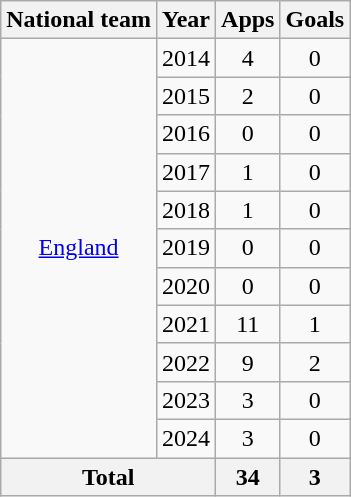<table class="wikitable" style="text-align: center;">
<tr>
<th>National team</th>
<th>Year</th>
<th>Apps</th>
<th>Goals</th>
</tr>
<tr>
<td rowspan="11"><a href='#'>England</a></td>
<td>2014</td>
<td>4</td>
<td>0</td>
</tr>
<tr>
<td>2015</td>
<td>2</td>
<td>0</td>
</tr>
<tr>
<td>2016</td>
<td>0</td>
<td>0</td>
</tr>
<tr>
<td>2017</td>
<td>1</td>
<td>0</td>
</tr>
<tr>
<td>2018</td>
<td>1</td>
<td>0</td>
</tr>
<tr>
<td>2019</td>
<td>0</td>
<td>0</td>
</tr>
<tr>
<td>2020</td>
<td>0</td>
<td>0</td>
</tr>
<tr>
<td>2021</td>
<td>11</td>
<td>1</td>
</tr>
<tr>
<td>2022</td>
<td>9</td>
<td>2</td>
</tr>
<tr>
<td>2023</td>
<td>3</td>
<td>0</td>
</tr>
<tr>
<td>2024</td>
<td>3</td>
<td>0</td>
</tr>
<tr>
<th colspan="2">Total</th>
<th>34</th>
<th>3</th>
</tr>
</table>
